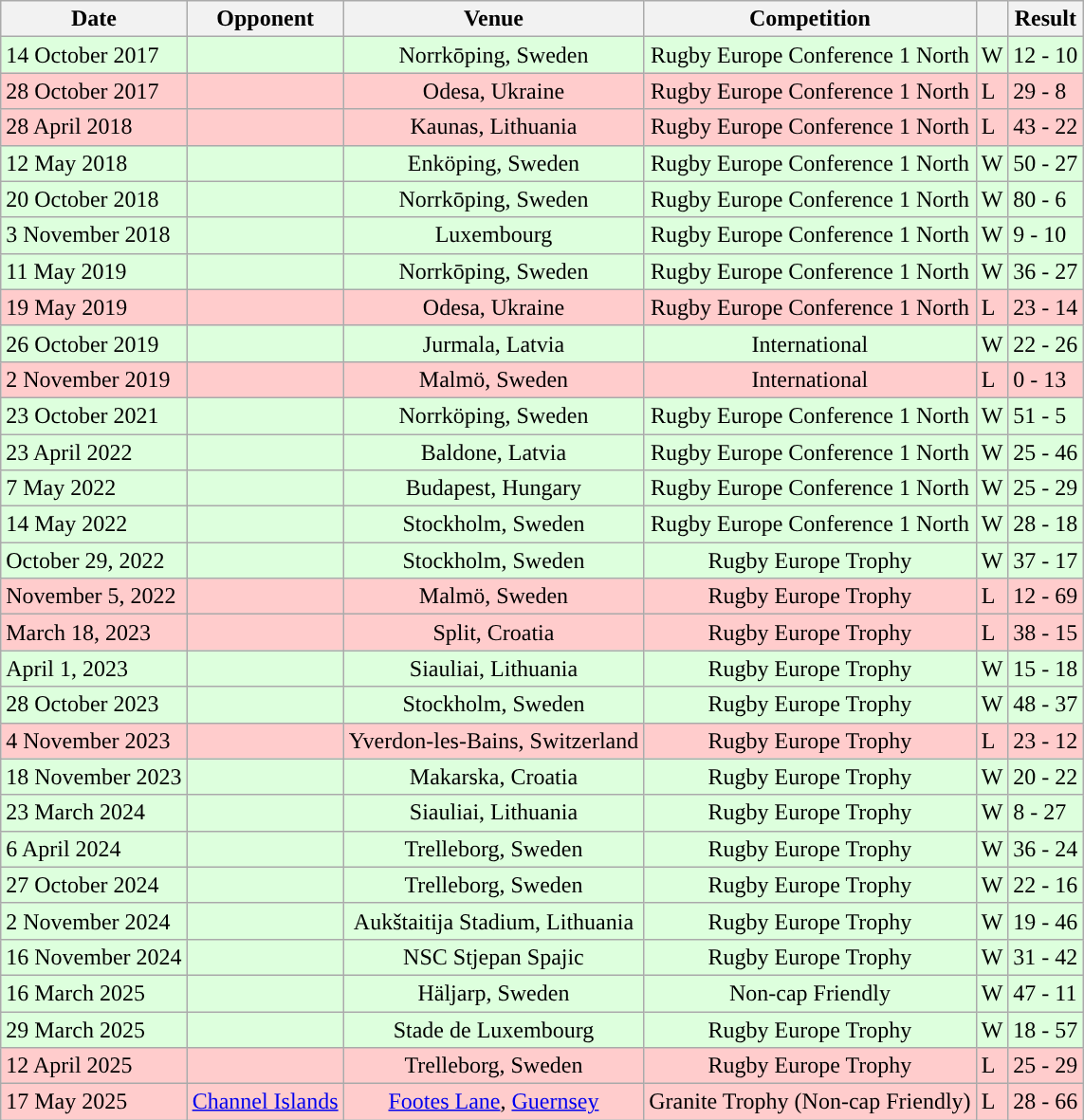<table class="wikitable" {|>
<tr>
<th>Date</th>
<th>Opponent</th>
<th>Venue</th>
<th>Competition</th>
<th></th>
<th>Result</th>
</tr>
<tr style="background:#dfd;">
<td>14 October 2017</td>
<td></td>
<td align="center">Norrkōping, Sweden</td>
<td align="center">Rugby Europe Conference 1 North</td>
<td>W</td>
<td>12 - 10</td>
</tr>
<tr style="background:#fcc;">
<td>28 October 2017</td>
<td></td>
<td align="center">Odesa, Ukraine</td>
<td align="center">Rugby Europe Conference 1 North</td>
<td>L</td>
<td>29 - 8</td>
</tr>
<tr style="background:#fcc;">
<td>28 April 2018</td>
<td></td>
<td align="center">Kaunas, Lithuania</td>
<td align="center">Rugby Europe Conference 1 North</td>
<td>L</td>
<td>43 - 22</td>
</tr>
<tr style="background:#dfd;">
<td>12 May 2018</td>
<td></td>
<td align="center">Enköping, Sweden</td>
<td align="center">Rugby Europe Conference 1 North</td>
<td>W</td>
<td>50 - 27</td>
</tr>
<tr style="background:#dfd;">
<td>20 October 2018</td>
<td></td>
<td align="center">Norrkōping, Sweden</td>
<td align="center">Rugby Europe Conference 1 North</td>
<td>W</td>
<td>80 - 6</td>
</tr>
<tr style="background:#dfd;">
<td>3 November 2018</td>
<td></td>
<td align="center">Luxembourg</td>
<td align="center">Rugby Europe Conference 1 North</td>
<td>W</td>
<td>9 - 10</td>
</tr>
<tr style="background:#dfd;">
<td>11 May 2019</td>
<td></td>
<td align="center">Norrkōping, Sweden</td>
<td align="center">Rugby Europe Conference 1 North</td>
<td>W</td>
<td>36 - 27</td>
</tr>
<tr style="background:#fcc;">
<td>19 May 2019</td>
<td></td>
<td align="center">Odesa, Ukraine</td>
<td align="center">Rugby Europe Conference 1 North</td>
<td>L</td>
<td>23 - 14</td>
</tr>
<tr style="background:#dfd;">
<td>26 October 2019</td>
<td></td>
<td align="center">Jurmala, Latvia</td>
<td align="center">International</td>
<td>W</td>
<td>22 - 26</td>
</tr>
<tr style="background:#fcc;">
<td>2 November 2019</td>
<td></td>
<td align="center">Malmö, Sweden</td>
<td align="center">International</td>
<td>L</td>
<td 14 23 >0 - 13</td>
</tr>
<tr style="background:#dfd;">
<td>23 October 2021</td>
<td></td>
<td align="center">Norrköping, Sweden</td>
<td align="center">Rugby Europe Conference 1 North</td>
<td>W</td>
<td 14 23 >51 - 5</td>
</tr>
<tr style="background:#dfd;">
<td>23 April 2022</td>
<td></td>
<td align="center">Baldone, Latvia</td>
<td align="center">Rugby Europe Conference 1 North</td>
<td>W</td>
<td 14 23 >25 - 46</td>
</tr>
<tr style="background:#dfd;" |->
<td>7 May 2022</td>
<td></td>
<td align="center">Budapest, Hungary</td>
<td align="center">Rugby Europe Conference 1 North</td>
<td>W</td>
<td>25 - 29</td>
</tr>
<tr style="background:#dfd;">
<td>14 May 2022</td>
<td></td>
<td align="center">Stockholm, Sweden</td>
<td align="center">Rugby Europe Conference 1 North</td>
<td>W</td>
<td>28 - 18</td>
</tr>
<tr style="background:#dfd;">
<td>October 29, 2022</td>
<td></td>
<td align="center">Stockholm, Sweden</td>
<td align="center">Rugby Europe Trophy</td>
<td>W</td>
<td>37 - 17</td>
</tr>
<tr style="background:#fcc;">
<td>November 5, 2022</td>
<td></td>
<td align="center">Malmö, Sweden</td>
<td align="center">Rugby Europe Trophy</td>
<td>L</td>
<td>12 - 69</td>
</tr>
<tr style="background:#fcc;">
<td>March 18, 2023</td>
<td></td>
<td align="center">Split, Croatia</td>
<td align="center">Rugby Europe Trophy</td>
<td>L</td>
<td>38 - 15</td>
</tr>
<tr style="background:#dfd;">
<td>April 1, 2023</td>
<td></td>
<td align="center">Siauliai, Lithuania</td>
<td align="center">Rugby Europe Trophy</td>
<td>W</td>
<td>15 - 18</td>
</tr>
<tr style="background:#dfd;">
<td>28 October 2023</td>
<td></td>
<td align="center">Stockholm, Sweden</td>
<td align="center">Rugby Europe Trophy</td>
<td>W</td>
<td>48 - 37</td>
</tr>
<tr style="background:#fcc;">
<td>4 November 2023</td>
<td></td>
<td align="center">Yverdon-les-Bains, Switzerland</td>
<td align="center">Rugby Europe Trophy</td>
<td>L</td>
<td>23 - 12</td>
</tr>
<tr style="background:#dfd;">
<td>18 November 2023</td>
<td></td>
<td align="center">Makarska, Croatia</td>
<td align="center">Rugby Europe Trophy</td>
<td>W</td>
<td>20 - 22</td>
</tr>
<tr style="background:#dfd;">
<td>23 March 2024</td>
<td></td>
<td align="center">Siauliai, Lithuania</td>
<td align="center">Rugby Europe Trophy</td>
<td>W</td>
<td>8 - 27</td>
</tr>
<tr style="background:#dfd;">
<td>6 April 2024</td>
<td></td>
<td align="center">Trelleborg, Sweden</td>
<td align="center">Rugby Europe Trophy</td>
<td>W</td>
<td>36 - 24</td>
</tr>
<tr style="background:#dfd;">
<td>27 October 2024</td>
<td></td>
<td align="center">Trelleborg, Sweden</td>
<td align="center">Rugby Europe Trophy</td>
<td>W</td>
<td>22 - 16</td>
</tr>
<tr style="background:#dfd;">
<td>2 November 2024</td>
<td></td>
<td align="center">Aukštaitija Stadium, Lithuania</td>
<td align="center">Rugby Europe Trophy</td>
<td>W</td>
<td>19 - 46</td>
</tr>
<tr style="background:#dfd;">
<td>16 November 2024</td>
<td></td>
<td align="center">NSC Stjepan Spajic</td>
<td align="center">Rugby Europe Trophy</td>
<td>W</td>
<td>31 - 42</td>
</tr>
<tr style="background:#dfd;">
<td>16 March 2025</td>
<td></td>
<td align="center">Häljarp, Sweden</td>
<td align="center">Non-cap Friendly </td>
<td>W</td>
<td>47 - 11</td>
</tr>
<tr style="background:#dfd;">
<td>29 March 2025</td>
<td></td>
<td align="center">Stade de Luxembourg</td>
<td align="center">Rugby Europe Trophy</td>
<td>W</td>
<td>18 - 57</td>
</tr>
<tr style="background:#fcc;">
<td>12 April 2025</td>
<td></td>
<td align="center">Trelleborg, Sweden</td>
<td align="center">Rugby Europe Trophy</td>
<td>L</td>
<td>25 - 29</td>
</tr>
<tr style="background:#fcc;">
<td>17 May 2025</td>
<td> <a href='#'>Channel Islands</a></td>
<td align="center"><a href='#'>Footes Lane</a>, <a href='#'>Guernsey</a></td>
<td align="center">Granite Trophy (Non-cap Friendly) </td>
<td>L</td>
<td>28 - 66</td>
</tr>
</table>
